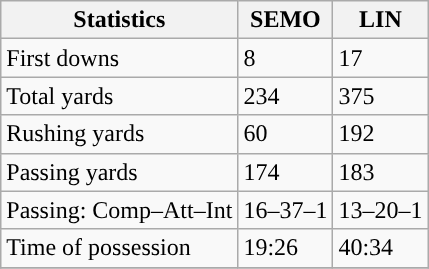<table class="wikitable" style="float: left;">
<tr>
<th>Statistics</th>
<th>SEMO</th>
<th>LIN</th>
</tr>
<tr>
<td>First downs</td>
<td>8</td>
<td>17</td>
</tr>
<tr>
<td>Total yards</td>
<td>234</td>
<td>375</td>
</tr>
<tr>
<td>Rushing yards</td>
<td>60</td>
<td>192</td>
</tr>
<tr>
<td>Passing yards</td>
<td>174</td>
<td>183</td>
</tr>
<tr>
<td>Passing: Comp–Att–Int</td>
<td>16–37–1</td>
<td>13–20–1</td>
</tr>
<tr>
<td>Time of possession</td>
<td>19:26</td>
<td>40:34</td>
</tr>
<tr>
</tr>
</table>
